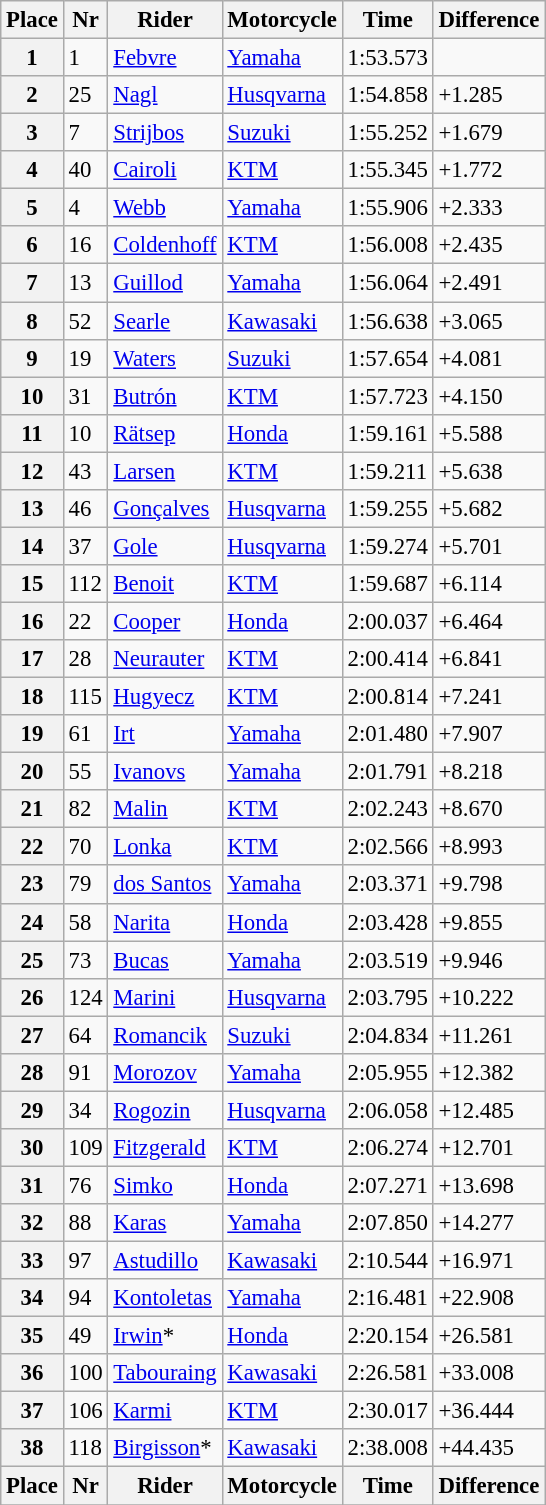<table class="wikitable" style="font-size: 95%">
<tr>
<th>Place</th>
<th>Nr</th>
<th>Rider</th>
<th>Motorcycle</th>
<th>Time</th>
<th>Difference</th>
</tr>
<tr>
<th>1</th>
<td>1</td>
<td> <a href='#'>Febvre</a></td>
<td><a href='#'>Yamaha</a></td>
<td>1:53.573</td>
<td></td>
</tr>
<tr>
<th>2</th>
<td>25</td>
<td> <a href='#'>Nagl</a></td>
<td><a href='#'>Husqvarna</a></td>
<td>1:54.858</td>
<td>+1.285</td>
</tr>
<tr>
<th>3</th>
<td>7</td>
<td> <a href='#'>Strijbos</a></td>
<td><a href='#'>Suzuki</a></td>
<td>1:55.252</td>
<td>+1.679</td>
</tr>
<tr>
<th>4</th>
<td>40</td>
<td> <a href='#'>Cairoli</a></td>
<td><a href='#'>KTM</a></td>
<td>1:55.345</td>
<td>+1.772</td>
</tr>
<tr>
<th>5</th>
<td>4</td>
<td> <a href='#'>Webb</a></td>
<td><a href='#'>Yamaha</a></td>
<td>1:55.906</td>
<td>+2.333</td>
</tr>
<tr>
<th>6</th>
<td>16</td>
<td> <a href='#'>Coldenhoff</a></td>
<td><a href='#'>KTM</a></td>
<td>1:56.008</td>
<td>+2.435</td>
</tr>
<tr>
<th>7</th>
<td>13</td>
<td> <a href='#'>Guillod</a></td>
<td><a href='#'>Yamaha</a></td>
<td>1:56.064</td>
<td>+2.491</td>
</tr>
<tr>
<th>8</th>
<td>52</td>
<td> <a href='#'>Searle</a></td>
<td><a href='#'>Kawasaki</a></td>
<td>1:56.638</td>
<td>+3.065</td>
</tr>
<tr>
<th>9</th>
<td>19</td>
<td> <a href='#'>Waters</a></td>
<td><a href='#'>Suzuki</a></td>
<td>1:57.654</td>
<td>+4.081</td>
</tr>
<tr>
<th>10</th>
<td>31</td>
<td> <a href='#'>Butrón</a></td>
<td><a href='#'>KTM</a></td>
<td>1:57.723</td>
<td>+4.150</td>
</tr>
<tr>
<th>11</th>
<td>10</td>
<td> <a href='#'>Rätsep</a></td>
<td><a href='#'>Honda</a></td>
<td>1:59.161</td>
<td>+5.588</td>
</tr>
<tr>
<th>12</th>
<td>43</td>
<td> <a href='#'>Larsen</a></td>
<td><a href='#'>KTM</a></td>
<td>1:59.211</td>
<td>+5.638</td>
</tr>
<tr>
<th>13</th>
<td>46</td>
<td> <a href='#'>Gonçalves</a></td>
<td><a href='#'>Husqvarna</a></td>
<td>1:59.255</td>
<td>+5.682</td>
</tr>
<tr>
<th>14</th>
<td>37</td>
<td> <a href='#'>Gole</a></td>
<td><a href='#'>Husqvarna</a></td>
<td>1:59.274</td>
<td>+5.701</td>
</tr>
<tr>
<th>15</th>
<td>112</td>
<td> <a href='#'>Benoit</a></td>
<td><a href='#'>KTM</a></td>
<td>1:59.687</td>
<td>+6.114</td>
</tr>
<tr>
<th>16</th>
<td>22</td>
<td> <a href='#'>Cooper</a></td>
<td><a href='#'>Honda</a></td>
<td>2:00.037</td>
<td>+6.464</td>
</tr>
<tr>
<th>17</th>
<td>28</td>
<td> <a href='#'>Neurauter</a></td>
<td><a href='#'>KTM</a></td>
<td>2:00.414</td>
<td>+6.841</td>
</tr>
<tr>
<th>18</th>
<td>115</td>
<td> <a href='#'>Hugyecz</a></td>
<td><a href='#'>KTM</a></td>
<td>2:00.814</td>
<td>+7.241</td>
</tr>
<tr>
<th>19</th>
<td>61</td>
<td> <a href='#'>Irt</a></td>
<td><a href='#'>Yamaha</a></td>
<td>2:01.480</td>
<td>+7.907</td>
</tr>
<tr>
<th>20</th>
<td>55</td>
<td> <a href='#'>Ivanovs</a></td>
<td><a href='#'>Yamaha</a></td>
<td>2:01.791</td>
<td>+8.218</td>
</tr>
<tr>
<th>21</th>
<td>82</td>
<td> <a href='#'>Malin</a></td>
<td><a href='#'>KTM</a></td>
<td>2:02.243</td>
<td>+8.670</td>
</tr>
<tr>
<th>22</th>
<td>70</td>
<td> <a href='#'>Lonka</a></td>
<td><a href='#'>KTM</a></td>
<td>2:02.566</td>
<td>+8.993</td>
</tr>
<tr>
<th>23</th>
<td>79</td>
<td> <a href='#'>dos Santos</a></td>
<td><a href='#'>Yamaha</a></td>
<td>2:03.371</td>
<td>+9.798</td>
</tr>
<tr>
<th>24</th>
<td>58</td>
<td> <a href='#'>Narita</a></td>
<td><a href='#'>Honda</a></td>
<td>2:03.428</td>
<td>+9.855</td>
</tr>
<tr>
<th>25</th>
<td>73</td>
<td> <a href='#'>Bucas</a></td>
<td><a href='#'>Yamaha</a></td>
<td>2:03.519</td>
<td>+9.946</td>
</tr>
<tr>
<th>26</th>
<td>124</td>
<td> <a href='#'>Marini</a></td>
<td><a href='#'>Husqvarna</a></td>
<td>2:03.795</td>
<td>+10.222</td>
</tr>
<tr>
<th>27</th>
<td>64</td>
<td> <a href='#'>Romancik</a></td>
<td><a href='#'>Suzuki</a></td>
<td>2:04.834</td>
<td>+11.261</td>
</tr>
<tr>
<th>28</th>
<td>91</td>
<td> <a href='#'>Morozov</a></td>
<td><a href='#'>Yamaha</a></td>
<td>2:05.955</td>
<td>+12.382</td>
</tr>
<tr>
<th>29</th>
<td>34</td>
<td> <a href='#'>Rogozin</a></td>
<td><a href='#'>Husqvarna</a></td>
<td>2:06.058</td>
<td>+12.485</td>
</tr>
<tr>
<th>30</th>
<td>109</td>
<td> <a href='#'>Fitzgerald</a></td>
<td><a href='#'>KTM</a></td>
<td>2:06.274</td>
<td>+12.701</td>
</tr>
<tr>
<th>31</th>
<td>76</td>
<td> <a href='#'>Simko</a></td>
<td><a href='#'>Honda</a></td>
<td>2:07.271</td>
<td>+13.698</td>
</tr>
<tr>
<th>32</th>
<td>88</td>
<td> <a href='#'>Karas</a></td>
<td><a href='#'>Yamaha</a></td>
<td>2:07.850</td>
<td>+14.277</td>
</tr>
<tr>
<th>33</th>
<td>97</td>
<td> <a href='#'>Astudillo</a></td>
<td><a href='#'>Kawasaki</a></td>
<td>2:10.544</td>
<td>+16.971</td>
</tr>
<tr>
<th>34</th>
<td>94</td>
<td> <a href='#'>Kontoletas</a></td>
<td><a href='#'>Yamaha</a></td>
<td>2:16.481</td>
<td>+22.908</td>
</tr>
<tr>
<th>35</th>
<td>49</td>
<td> <a href='#'>Irwin</a>*</td>
<td><a href='#'>Honda</a></td>
<td>2:20.154</td>
<td>+26.581</td>
</tr>
<tr>
<th>36</th>
<td>100</td>
<td> <a href='#'>Tabouraing</a></td>
<td><a href='#'>Kawasaki</a></td>
<td>2:26.581</td>
<td>+33.008</td>
</tr>
<tr>
<th>37</th>
<td>106</td>
<td> <a href='#'>Karmi</a></td>
<td><a href='#'>KTM</a></td>
<td>2:30.017</td>
<td>+36.444</td>
</tr>
<tr>
<th>38</th>
<td>118</td>
<td> <a href='#'>Birgisson</a>*</td>
<td><a href='#'>Kawasaki</a></td>
<td>2:38.008</td>
<td>+44.435</td>
</tr>
<tr>
<th>Place</th>
<th>Nr</th>
<th>Rider</th>
<th>Motorcycle</th>
<th>Time</th>
<th>Difference</th>
</tr>
<tr>
</tr>
</table>
